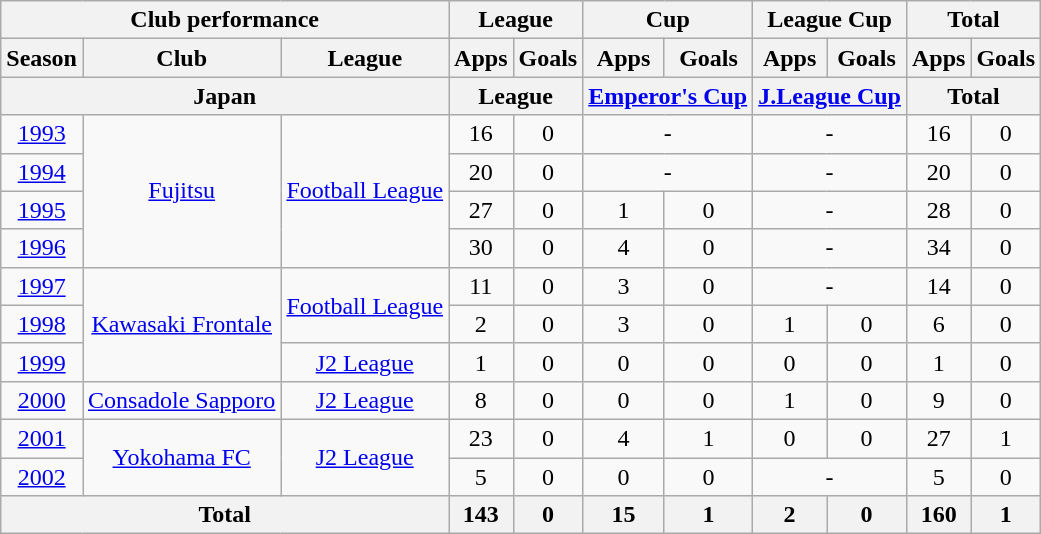<table class="wikitable" style="text-align:center;">
<tr>
<th colspan=3>Club performance</th>
<th colspan=2>League</th>
<th colspan=2>Cup</th>
<th colspan=2>League Cup</th>
<th colspan=2>Total</th>
</tr>
<tr>
<th>Season</th>
<th>Club</th>
<th>League</th>
<th>Apps</th>
<th>Goals</th>
<th>Apps</th>
<th>Goals</th>
<th>Apps</th>
<th>Goals</th>
<th>Apps</th>
<th>Goals</th>
</tr>
<tr>
<th colspan=3>Japan</th>
<th colspan=2>League</th>
<th colspan=2><a href='#'>Emperor's Cup</a></th>
<th colspan=2><a href='#'>J.League Cup</a></th>
<th colspan=2>Total</th>
</tr>
<tr>
<td><a href='#'>1993</a></td>
<td rowspan="4"><a href='#'>Fujitsu</a></td>
<td rowspan="4"><a href='#'>Football League</a></td>
<td>16</td>
<td>0</td>
<td colspan="2">-</td>
<td colspan="2">-</td>
<td>16</td>
<td>0</td>
</tr>
<tr>
<td><a href='#'>1994</a></td>
<td>20</td>
<td>0</td>
<td colspan="2">-</td>
<td colspan="2">-</td>
<td>20</td>
<td>0</td>
</tr>
<tr>
<td><a href='#'>1995</a></td>
<td>27</td>
<td>0</td>
<td>1</td>
<td>0</td>
<td colspan="2">-</td>
<td>28</td>
<td>0</td>
</tr>
<tr>
<td><a href='#'>1996</a></td>
<td>30</td>
<td>0</td>
<td>4</td>
<td>0</td>
<td colspan="2">-</td>
<td>34</td>
<td>0</td>
</tr>
<tr>
<td><a href='#'>1997</a></td>
<td rowspan="3"><a href='#'>Kawasaki Frontale</a></td>
<td rowspan="2"><a href='#'>Football League</a></td>
<td>11</td>
<td>0</td>
<td>3</td>
<td>0</td>
<td colspan="2">-</td>
<td>14</td>
<td>0</td>
</tr>
<tr>
<td><a href='#'>1998</a></td>
<td>2</td>
<td>0</td>
<td>3</td>
<td>0</td>
<td>1</td>
<td>0</td>
<td>6</td>
<td>0</td>
</tr>
<tr>
<td><a href='#'>1999</a></td>
<td><a href='#'>J2 League</a></td>
<td>1</td>
<td>0</td>
<td>0</td>
<td>0</td>
<td>0</td>
<td>0</td>
<td>1</td>
<td>0</td>
</tr>
<tr>
<td><a href='#'>2000</a></td>
<td><a href='#'>Consadole Sapporo</a></td>
<td><a href='#'>J2 League</a></td>
<td>8</td>
<td>0</td>
<td>0</td>
<td>0</td>
<td>1</td>
<td>0</td>
<td>9</td>
<td>0</td>
</tr>
<tr>
<td><a href='#'>2001</a></td>
<td rowspan="2"><a href='#'>Yokohama FC</a></td>
<td rowspan="2"><a href='#'>J2 League</a></td>
<td>23</td>
<td>0</td>
<td>4</td>
<td>1</td>
<td>0</td>
<td>0</td>
<td>27</td>
<td>1</td>
</tr>
<tr>
<td><a href='#'>2002</a></td>
<td>5</td>
<td>0</td>
<td>0</td>
<td>0</td>
<td colspan="2">-</td>
<td>5</td>
<td>0</td>
</tr>
<tr>
<th colspan=3>Total</th>
<th>143</th>
<th>0</th>
<th>15</th>
<th>1</th>
<th>2</th>
<th>0</th>
<th>160</th>
<th>1</th>
</tr>
</table>
